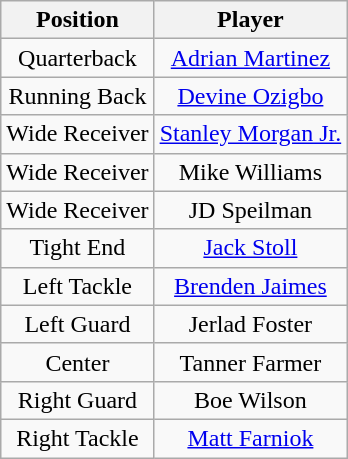<table class="wikitable" style="text-align: center;">
<tr>
<th>Position</th>
<th>Player</th>
</tr>
<tr>
<td>Quarterback</td>
<td><a href='#'>Adrian Martinez</a></td>
</tr>
<tr>
<td>Running Back</td>
<td><a href='#'>Devine Ozigbo</a></td>
</tr>
<tr>
<td>Wide Receiver</td>
<td><a href='#'>Stanley Morgan Jr.</a></td>
</tr>
<tr>
<td>Wide Receiver</td>
<td>Mike Williams</td>
</tr>
<tr>
<td>Wide Receiver</td>
<td>JD Speilman</td>
</tr>
<tr>
<td>Tight End</td>
<td><a href='#'>Jack Stoll</a></td>
</tr>
<tr>
<td>Left Tackle</td>
<td><a href='#'>Brenden Jaimes</a></td>
</tr>
<tr>
<td>Left Guard</td>
<td>Jerlad Foster</td>
</tr>
<tr>
<td>Center</td>
<td>Tanner Farmer</td>
</tr>
<tr>
<td>Right Guard</td>
<td>Boe Wilson</td>
</tr>
<tr>
<td>Right Tackle</td>
<td><a href='#'>Matt Farniok</a></td>
</tr>
</table>
